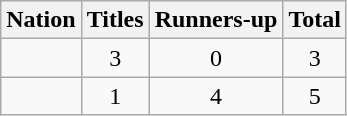<table class="wikitable" style="text-align: center;">
<tr>
<th>Nation</th>
<th>Titles</th>
<th>Runners-up</th>
<th>Total</th>
</tr>
<tr>
<td align=left><strong></strong></td>
<td>3</td>
<td>0</td>
<td>3</td>
</tr>
<tr>
<td align=left><strong></strong></td>
<td>1</td>
<td>4</td>
<td>5</td>
</tr>
</table>
